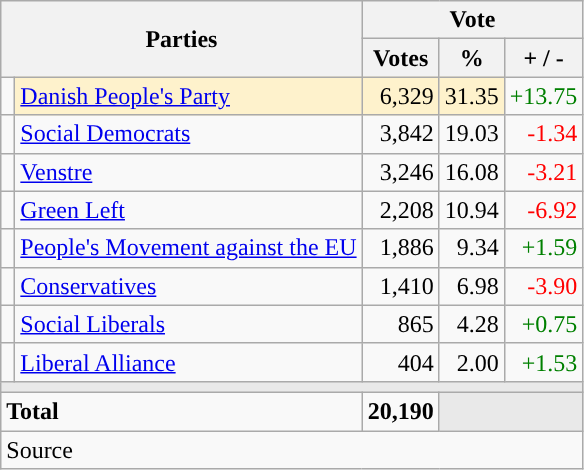<table class="wikitable" style="text-align:right;">
<tr>
<th style="text-align:centre;" rowspan="2" colspan="2" width="225">Parties</th>
<th colspan="3">Vote</th>
</tr>
<tr>
<th width="15">Votes</th>
<th width="15">%</th>
<th width="15">+ / -</th>
</tr>
<tr>
<td width="2" style="color:inherit;background:"></td>
<td bgcolor=#fef2cc   align="left"><a href='#'>Danish People's Party</a></td>
<td bgcolor=#fef2cc>6,329</td>
<td bgcolor=#fef2cc>31.35</td>
<td style=color:green;>+13.75</td>
</tr>
<tr>
<td width="2" style="color:inherit;background:"></td>
<td align="left"><a href='#'>Social Democrats</a></td>
<td>3,842</td>
<td>19.03</td>
<td style=color:red;>-1.34</td>
</tr>
<tr>
<td width="2" style="color:inherit;background:"></td>
<td align="left"><a href='#'>Venstre</a></td>
<td>3,246</td>
<td>16.08</td>
<td style=color:red;>-3.21</td>
</tr>
<tr>
<td width="2" style="color:inherit;background:"></td>
<td align="left"><a href='#'>Green Left</a></td>
<td>2,208</td>
<td>10.94</td>
<td style=color:red;>-6.92</td>
</tr>
<tr>
<td width="2" style="color:inherit;background:"></td>
<td align="left"><a href='#'>People's Movement against the EU</a></td>
<td>1,886</td>
<td>9.34</td>
<td style=color:green;>+1.59</td>
</tr>
<tr>
<td width="2" style="color:inherit;background:"></td>
<td align="left"><a href='#'>Conservatives</a></td>
<td>1,410</td>
<td>6.98</td>
<td style=color:red;>-3.90</td>
</tr>
<tr>
<td width="2" style="color:inherit;background:"></td>
<td align="left"><a href='#'>Social Liberals</a></td>
<td>865</td>
<td>4.28</td>
<td style=color:green;>+0.75</td>
</tr>
<tr>
<td width="2" style="color:inherit;background:"></td>
<td align="left"><a href='#'>Liberal Alliance</a></td>
<td>404</td>
<td>2.00</td>
<td style=color:green;>+1.53</td>
</tr>
<tr>
<td colspan="7" bgcolor="#E9E9E9"></td>
</tr>
<tr>
<td align="left" colspan="2"><strong>Total</strong></td>
<td><strong>20,190</strong></td>
<td bgcolor="#E9E9E9" colspan="2"></td>
</tr>
<tr>
<td align="left" colspan="6">Source</td>
</tr>
</table>
